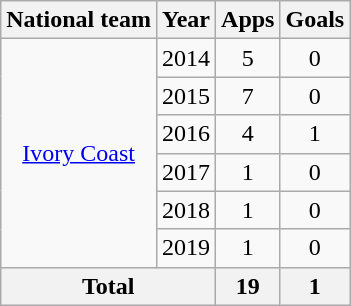<table class="wikitable" style="text-align:center">
<tr>
<th>National team</th>
<th>Year</th>
<th>Apps</th>
<th>Goals</th>
</tr>
<tr>
<td rowspan="6"><a href='#'>Ivory Coast</a></td>
<td>2014</td>
<td>5</td>
<td>0</td>
</tr>
<tr>
<td>2015</td>
<td>7</td>
<td>0</td>
</tr>
<tr>
<td>2016</td>
<td>4</td>
<td>1</td>
</tr>
<tr>
<td>2017</td>
<td>1</td>
<td>0</td>
</tr>
<tr>
<td>2018</td>
<td>1</td>
<td>0</td>
</tr>
<tr>
<td>2019</td>
<td>1</td>
<td>0</td>
</tr>
<tr>
<th colspan="2">Total</th>
<th>19</th>
<th>1</th>
</tr>
</table>
